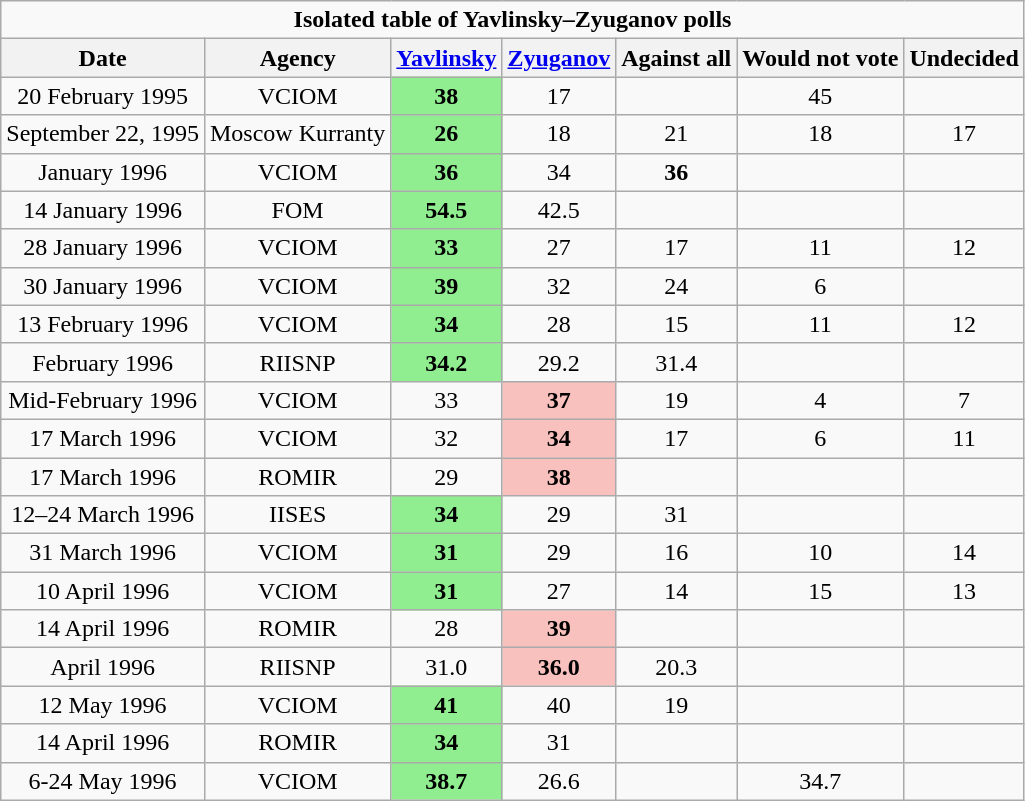<table class="wikitable mw-collapsible mw-collapsed" style=text-align:center>
<tr>
<td colspan=7><strong>Isolated table of Yavlinsky–Zyuganov polls</strong></td>
</tr>
<tr>
<th>Date</th>
<th>Agency</th>
<th><a href='#'>Yavlinsky</a></th>
<th><a href='#'>Zyuganov</a></th>
<th>Against all</th>
<th>Would not vote</th>
<th>Undecided</th>
</tr>
<tr>
<td>20 February 1995</td>
<td>VCIOM</td>
<td style="background:#90ee90"><strong>38</strong></td>
<td>17</td>
<td></td>
<td>45</td>
<td></td>
</tr>
<tr>
<td>September 22, 1995</td>
<td>Moscow Kurranty</td>
<td style="background:#90ee90"><strong>26</strong></td>
<td>18</td>
<td>21</td>
<td>18</td>
<td>17</td>
</tr>
<tr>
<td>January 1996</td>
<td>VCIOM</td>
<td style="background:#90ee90"><strong>36</strong></td>
<td>34</td>
<td><strong>36</strong></td>
<td></td>
<td></td>
</tr>
<tr>
<td>14 January 1996</td>
<td>FOM</td>
<td style="background:#90ee90"><strong>54.5</strong></td>
<td>42.5</td>
<td></td>
<td></td>
<td></td>
</tr>
<tr>
<td>28 January 1996</td>
<td>VCIOM</td>
<td style="background:#90ee90"><strong>33</strong></td>
<td>27</td>
<td>17</td>
<td>11</td>
<td>12</td>
</tr>
<tr>
<td>30 January 1996</td>
<td>VCIOM</td>
<td style="background:#90ee90"><strong>39</strong></td>
<td>32</td>
<td>24</td>
<td>6</td>
<td></td>
</tr>
<tr>
<td>13 February 1996</td>
<td>VCIOM</td>
<td style="background:#90ee90"><strong>34</strong></td>
<td>28</td>
<td>15</td>
<td>11</td>
<td>12</td>
</tr>
<tr>
<td>February 1996</td>
<td>RIISNP</td>
<td style="background:#90ee90"><strong>34.2</strong></td>
<td>29.2</td>
<td>31.4</td>
<td></td>
<td></td>
</tr>
<tr>
<td>Mid-February 1996</td>
<td>VCIOM</td>
<td>33</td>
<td style="background:#F8C1BE"><strong>37</strong></td>
<td>19</td>
<td>4</td>
<td>7</td>
</tr>
<tr>
<td>17 March 1996</td>
<td>VCIOM</td>
<td>32</td>
<td style="background:#F8C1BE"><strong>34</strong></td>
<td>17</td>
<td>6</td>
<td>11</td>
</tr>
<tr>
<td>17 March 1996</td>
<td>ROMIR</td>
<td>29</td>
<td style="background:#F8C1BE"><strong>38</strong></td>
<td></td>
<td></td>
<td></td>
</tr>
<tr>
<td>12–24 March 1996</td>
<td>IISES</td>
<td style="background:#90ee90"><strong>34</strong></td>
<td>29</td>
<td>31</td>
<td></td>
<td></td>
</tr>
<tr>
<td>31 March 1996</td>
<td>VCIOM</td>
<td style="background:#90ee90"><strong>31</strong></td>
<td>29</td>
<td>16</td>
<td>10</td>
<td>14</td>
</tr>
<tr>
<td>10 April 1996</td>
<td>VCIOM</td>
<td style="background:#90ee90"><strong>31</strong></td>
<td>27</td>
<td>14</td>
<td>15</td>
<td>13</td>
</tr>
<tr>
<td>14 April 1996</td>
<td>ROMIR</td>
<td>28</td>
<td style="background:#F8C1BE"><strong>39</strong></td>
<td></td>
<td></td>
<td></td>
</tr>
<tr>
<td>April 1996</td>
<td>RIISNP</td>
<td>31.0</td>
<td style="background:#F8C1BE"><strong>36.0</strong></td>
<td>20.3</td>
<td></td>
<td></td>
</tr>
<tr>
<td>12 May 1996</td>
<td>VCIOM</td>
<td style="background:#90ee90"><strong>41</strong></td>
<td>40</td>
<td>19</td>
<td></td>
<td></td>
</tr>
<tr>
<td>14 April 1996</td>
<td>ROMIR</td>
<td style="background:#90ee90"><strong>34</strong></td>
<td>31</td>
<td></td>
<td></td>
<td></td>
</tr>
<tr>
<td>6-24 May 1996</td>
<td>VCIOM</td>
<td style="background:#90ee90"><strong>38.7</strong></td>
<td>26.6</td>
<td></td>
<td>34.7</td>
<td></td>
</tr>
</table>
